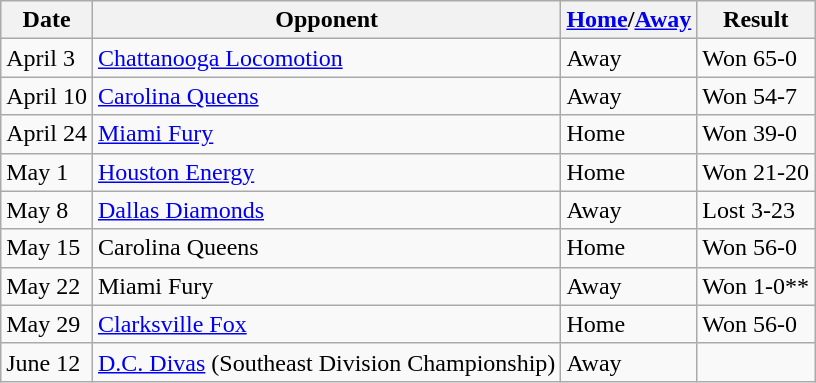<table class="wikitable">
<tr>
<th>Date</th>
<th>Opponent</th>
<th><a href='#'>Home</a>/<a href='#'>Away</a></th>
<th>Result</th>
</tr>
<tr>
<td>April 3</td>
<td><a href='#'>Chattanooga Locomotion</a></td>
<td>Away</td>
<td>Won 65-0</td>
</tr>
<tr>
<td>April 10</td>
<td><a href='#'>Carolina Queens</a></td>
<td>Away</td>
<td>Won 54-7</td>
</tr>
<tr>
<td>April 24</td>
<td><a href='#'>Miami Fury</a></td>
<td>Home</td>
<td>Won 39-0</td>
</tr>
<tr>
<td>May 1</td>
<td><a href='#'>Houston Energy</a></td>
<td>Home</td>
<td>Won 21-20</td>
</tr>
<tr>
<td>May 8</td>
<td><a href='#'>Dallas Diamonds</a></td>
<td>Away</td>
<td>Lost 3-23</td>
</tr>
<tr>
<td>May 15</td>
<td>Carolina Queens</td>
<td>Home</td>
<td>Won 56-0</td>
</tr>
<tr>
<td>May 22</td>
<td>Miami Fury</td>
<td>Away</td>
<td>Won 1-0**</td>
</tr>
<tr>
<td>May 29</td>
<td><a href='#'>Clarksville Fox</a></td>
<td>Home</td>
<td>Won 56-0</td>
</tr>
<tr>
<td>June 12</td>
<td><a href='#'>D.C. Divas</a> (Southeast Division Championship)</td>
<td>Away</td>
<td></td>
</tr>
</table>
